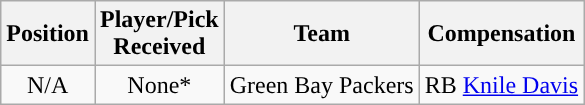<table class="wikitable" style="text-align:center">
<tr>
<th>Position</th>
<th>Player/Pick<br>Received</th>
<th>Team</th>
<th>Compensation</th>
</tr>
<tr>
<td>N/A</td>
<td>None*</td>
<td>Green Bay Packers</td>
<td>RB <a href='#'>Knile Davis</a></td>
</tr>
</table>
